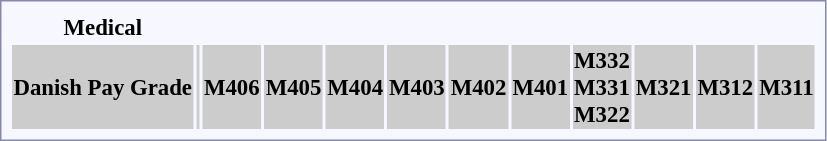<table style="border:1px solid #8888aa; background-color:#f7f8ff; padding:5px; font-size:95%; margin: 0px 12px 12px 0px; text-align:center;">
<tr>
<td rowspan=2><strong>Medical</strong></td>
<td colspan=8 rowspan=2></td>
<td colspan=2></td>
<td colspan=2></td>
<td colspan=2></td>
<td colspan=2></td>
<td colspan=2></td>
<td colspan=3></td>
<td colspan=3></td>
</tr>
<tr>
<td colspan=2></td>
<td colspan=2></td>
<td colspan=2></td>
<td colspan=2></td>
<td colspan=2></td>
<td colspan=3></td>
<td colspan=3></td>
</tr>
<tr style="background-color:#CCCCCC; width: 100%">
<th>Danish Pay Grade</th>
<th colspan=2></th>
<th colspan=2>M406</th>
<th colspan=2>M405</th>
<th colspan=2>M404</th>
<th colspan=2>M403</th>
<th colspan=2>M402</th>
<th colspan=2>M401</th>
<th colspan=2>M332<br>M331<br>M322</th>
<th colspan=2>M321</th>
<th colspan=3>M312</th>
<th colspan=3>M311</th>
</tr>
</table>
